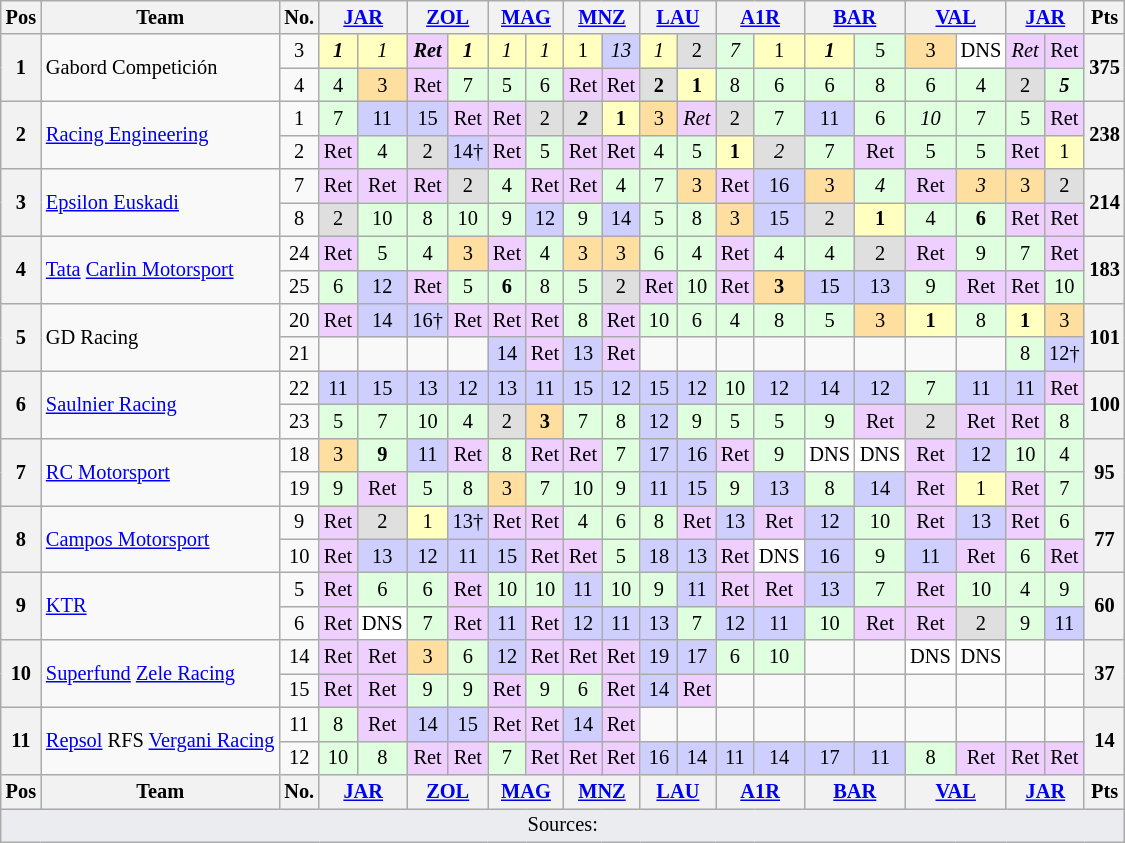<table class="wikitable" style="font-size: 85%; text-align:center">
<tr valign="top">
<th valign="middle">Pos</th>
<th valign="middle">Team</th>
<th valign="middle">No.</th>
<th colspan=2><a href='#'>JAR</a><br></th>
<th colspan=2><a href='#'>ZOL</a><br></th>
<th colspan=2><a href='#'>MAG</a><br></th>
<th colspan=2><a href='#'>MNZ</a><br></th>
<th colspan=2><a href='#'>LAU</a><br></th>
<th colspan=2><a href='#'>A1R</a><br></th>
<th colspan=2><a href='#'>BAR</a><br></th>
<th colspan=2><a href='#'>VAL</a><br></th>
<th colspan=2><a href='#'>JAR</a><br></th>
<th valign="middle">Pts</th>
</tr>
<tr>
<th rowspan=2>1</th>
<td rowspan=2 align=left> Gabord Competición</td>
<td align=center>3</td>
<td bgcolor="#FFFFBF"><strong><em>1</em></strong></td>
<td bgcolor="#FFFFBF"><em>1</em></td>
<td bgcolor="#EFCFFF"><strong><em>Ret</em></strong></td>
<td bgcolor="#FFFFBF"><strong><em>1</em></strong></td>
<td bgcolor="#FFFFBF"><em>1</em></td>
<td bgcolor="#FFFFBF"><em>1</em></td>
<td bgcolor="#FFFFBF">1</td>
<td bgcolor="#cfcfff"><em>13</em></td>
<td bgcolor="#FFFFBF"><em>1</em></td>
<td bgcolor="#DFDFDF">2</td>
<td bgcolor="#DFFFDF"><em>7</em></td>
<td bgcolor="#FFFFBF">1</td>
<td bgcolor="#FFFFBF"><strong><em>1</em></strong></td>
<td bgcolor="#DFFFDF">5</td>
<td bgcolor="#FFDF9F">3</td>
<td bgcolor="#FFFFFF">DNS</td>
<td bgcolor="#EFCFFF"><em>Ret</em></td>
<td bgcolor="#EFCFFF">Ret</td>
<th rowspan=2>375</th>
</tr>
<tr>
<td align=center>4</td>
<td bgcolor="#DFFFDF">4</td>
<td bgcolor="#FFDF9F">3</td>
<td bgcolor="#EFCFFF">Ret</td>
<td bgcolor="#DFFFDF">7</td>
<td bgcolor="#DFFFDF">5</td>
<td bgcolor="#DFFFDF">6</td>
<td bgcolor="#EFCFFF">Ret</td>
<td bgcolor="#EFCFFF">Ret</td>
<td bgcolor="#DFDFDF"><strong>2</strong></td>
<td bgcolor="#FFFFBF"><strong>1</strong></td>
<td bgcolor="#DFFFDF">8</td>
<td bgcolor="#DFFFDF">6</td>
<td bgcolor="#DFFFDF">6</td>
<td bgcolor="#DFFFDF">8</td>
<td bgcolor="#DFFFDF">6</td>
<td bgcolor="#DFFFDF">4</td>
<td bgcolor="#DFDFDF">2</td>
<td bgcolor="#DFFFDF"><strong><em>5</em></strong></td>
</tr>
<tr>
<th rowspan=2>2</th>
<td rowspan=2 align=left> <a href='#'>Racing Engineering</a></td>
<td align=center>1</td>
<td bgcolor="#DFFFDF">7</td>
<td bgcolor="#cfcfff">11</td>
<td bgcolor="#cfcfff">15</td>
<td bgcolor="#EFCFFF">Ret</td>
<td bgcolor="#EFCFFF">Ret</td>
<td bgcolor="#DFDFDF">2</td>
<td bgcolor="#DFDFDF"><strong><em>2</em></strong></td>
<td bgcolor="#FFFFBF"><strong>1</strong></td>
<td bgcolor="#FFDF9F">3</td>
<td bgcolor="#EFCFFF"><em>Ret</em></td>
<td bgcolor="#DFDFDF">2</td>
<td bgcolor="#DFFFDF">7</td>
<td bgcolor="#cfcfff">11</td>
<td bgcolor="#DFFFDF">6</td>
<td bgcolor="#DFFFDF"><em>10</em></td>
<td bgcolor="#DFFFDF">7</td>
<td bgcolor="#DFFFDF">5</td>
<td bgcolor="#EFCFFF">Ret</td>
<th rowspan=2>238</th>
</tr>
<tr>
<td align=center>2</td>
<td bgcolor="#EFCFFF">Ret</td>
<td bgcolor="#DFFFDF">4</td>
<td bgcolor="#DFDFDF">2</td>
<td bgcolor="#cfcfff">14†</td>
<td bgcolor="#EFCFFF">Ret</td>
<td bgcolor="#DFFFDF">5</td>
<td bgcolor="#EFCFFF">Ret</td>
<td bgcolor="#EFCFFF">Ret</td>
<td bgcolor="#DFFFDF">4</td>
<td bgcolor="#DFFFDF">5</td>
<td bgcolor="#FFFFBF"><strong>1</strong></td>
<td bgcolor="#DFDFDF"><em>2</em></td>
<td bgcolor="#DFFFDF">7</td>
<td bgcolor="#EFCFFF">Ret</td>
<td bgcolor="#DFFFDF">5</td>
<td bgcolor="#DFFFDF">5</td>
<td bgcolor="#EFCFFF">Ret</td>
<td bgcolor="#FFFFBF">1</td>
</tr>
<tr>
<th rowspan=2>3</th>
<td rowspan=2 align=left> <a href='#'>Epsilon Euskadi</a></td>
<td align=center>7</td>
<td bgcolor="#EFCFFF">Ret</td>
<td bgcolor="#EFCFFF">Ret</td>
<td bgcolor="#EFCFFF">Ret</td>
<td bgcolor="#DFDFDF">2</td>
<td bgcolor="#DFFFDF">4</td>
<td bgcolor="#EFCFFF">Ret</td>
<td bgcolor="#EFCFFF">Ret</td>
<td bgcolor="#DFFFDF">4</td>
<td bgcolor="#DFFFDF">7</td>
<td bgcolor="#FFDF9F">3</td>
<td bgcolor="#EFCFFF">Ret</td>
<td bgcolor="#cfcfff">16</td>
<td bgcolor="#FFDF9F">3</td>
<td bgcolor="#DFFFDF"><em>4</em></td>
<td bgcolor="#EFCFFF">Ret</td>
<td bgcolor="#FFDF9F"><em>3</em></td>
<td bgcolor="#FFDF9F">3</td>
<td bgcolor="#DFDFDF">2</td>
<th rowspan=2>214</th>
</tr>
<tr>
<td align=center>8</td>
<td bgcolor="#DFDFDF">2</td>
<td bgcolor="#DFFFDF">10</td>
<td bgcolor="#DFFFDF">8</td>
<td bgcolor="#DFFFDF">10</td>
<td bgcolor="#DFFFDF">9</td>
<td bgcolor="#cfcfff">12</td>
<td bgcolor="#DFFFDF">9</td>
<td bgcolor="#cfcfff">14</td>
<td bgcolor="#DFFFDF">5</td>
<td bgcolor="#DFFFDF">8</td>
<td bgcolor="#FFDF9F">3</td>
<td bgcolor="#cfcfff">15</td>
<td bgcolor="#DFDFDF">2</td>
<td bgcolor="#FFFFBF"><strong>1</strong></td>
<td bgcolor="#DFFFDF">4</td>
<td bgcolor="#DFFFDF"><strong>6</strong></td>
<td bgcolor="#EFCFFF">Ret</td>
<td bgcolor="#EFCFFF">Ret</td>
</tr>
<tr>
<th rowspan=2>4</th>
<td rowspan=2 align=left> <a href='#'>Tata</a> <a href='#'>Carlin Motorsport</a></td>
<td align=center>24</td>
<td bgcolor="#EFCFFF">Ret</td>
<td bgcolor="#DFFFDF">5</td>
<td bgcolor="#DFFFDF">4</td>
<td bgcolor="#FFDF9F">3</td>
<td bgcolor="#EFCFFF">Ret</td>
<td bgcolor="#DFFFDF">4</td>
<td bgcolor="#FFDF9F">3</td>
<td bgcolor="#FFDF9F">3</td>
<td bgcolor="#DFFFDF">6</td>
<td bgcolor="#DFFFDF">4</td>
<td bgcolor="#EFCFFF">Ret</td>
<td bgcolor="#DFFFDF">4</td>
<td bgcolor="#DFFFDF">4</td>
<td bgcolor="#DFDFDF">2</td>
<td bgcolor="#EFCFFF">Ret</td>
<td bgcolor="#DFFFDF">9</td>
<td bgcolor="#DFFFDF">7</td>
<td bgcolor="#EFCFFF">Ret</td>
<th rowspan=2>183</th>
</tr>
<tr>
<td align=center>25</td>
<td bgcolor="#DFFFDF">6</td>
<td bgcolor="#cfcfff">12</td>
<td bgcolor="#EFCFFF">Ret</td>
<td bgcolor="#DFFFDF">5</td>
<td bgcolor="#DFFFDF"><strong>6</strong></td>
<td bgcolor="#DFFFDF">8</td>
<td bgcolor="#DFFFDF">5</td>
<td bgcolor="#DFDFDF">2</td>
<td bgcolor="#EFCFFF">Ret</td>
<td bgcolor="#DFFFDF">10</td>
<td bgcolor="#EFCFFF">Ret</td>
<td bgcolor="#FFDF9F"><strong>3</strong></td>
<td bgcolor="#cfcfff">15</td>
<td bgcolor="#cfcfff">13</td>
<td bgcolor="#DFFFDF">9</td>
<td bgcolor="#EFCFFF">Ret</td>
<td bgcolor="#EFCFFF">Ret</td>
<td bgcolor="#DFFFDF">10</td>
</tr>
<tr>
<th rowspan=2>5</th>
<td rowspan=2 align=left> GD Racing</td>
<td align=center>20</td>
<td bgcolor="#EFCFFF">Ret</td>
<td bgcolor="#cfcfff">14</td>
<td bgcolor="#cfcfff">16†</td>
<td bgcolor="#EFCFFF">Ret</td>
<td bgcolor="#EFCFFF">Ret</td>
<td bgcolor="#EFCFFF">Ret</td>
<td bgcolor="#DFFFDF">8</td>
<td bgcolor="#EFCFFF">Ret</td>
<td bgcolor="#DFFFDF">10</td>
<td bgcolor="#DFFFDF">6</td>
<td bgcolor="#DFFFDF">4</td>
<td bgcolor="#DFFFDF">8</td>
<td bgcolor="#DFFFDF">5</td>
<td bgcolor="#FFDF9F">3</td>
<td bgcolor="#FFFFBF"><strong>1</strong></td>
<td bgcolor="#DFFFDF">8</td>
<td bgcolor="#FFFFBF"><strong>1</strong></td>
<td bgcolor="#FFDF9F">3</td>
<th rowspan=2>101</th>
</tr>
<tr>
<td align=center>21</td>
<td></td>
<td></td>
<td></td>
<td></td>
<td bgcolor="#cfcfff">14</td>
<td bgcolor="#EFCFFF">Ret</td>
<td bgcolor="#cfcfff">13</td>
<td bgcolor="#EFCFFF">Ret</td>
<td></td>
<td></td>
<td></td>
<td></td>
<td></td>
<td></td>
<td></td>
<td></td>
<td bgcolor="#DFFFDF">8</td>
<td bgcolor="#cfcfff">12†</td>
</tr>
<tr>
<th rowspan=2>6</th>
<td rowspan=2 align=left> <a href='#'>Saulnier Racing</a></td>
<td align=center>22</td>
<td bgcolor="#cfcfff">11</td>
<td bgcolor="#cfcfff">15</td>
<td bgcolor="#cfcfff">13</td>
<td bgcolor="#cfcfff">12</td>
<td bgcolor="#cfcfff">13</td>
<td bgcolor="#cfcfff">11</td>
<td bgcolor="#cfcfff">15</td>
<td bgcolor="#cfcfff">12</td>
<td bgcolor="#cfcfff">15</td>
<td bgcolor="#cfcfff">12</td>
<td bgcolor="#DFFFDF">10</td>
<td bgcolor="#cfcfff">12</td>
<td bgcolor="#cfcfff">14</td>
<td bgcolor="#cfcfff">12</td>
<td bgcolor="#DFFFDF">7</td>
<td bgcolor="#cfcfff">11</td>
<td bgcolor="#cfcfff">11</td>
<td bgcolor="#EFCFFF">Ret</td>
<th rowspan=2>100</th>
</tr>
<tr>
<td align=center>23</td>
<td bgcolor="#DFFFDF">5</td>
<td bgcolor="#DFFFDF">7</td>
<td bgcolor="#DFFFDF">10</td>
<td bgcolor="#DFFFDF">4</td>
<td bgcolor="#DFDFDF">2</td>
<td bgcolor="#FFDF9F"><strong>3</strong></td>
<td bgcolor="#DFFFDF">7</td>
<td bgcolor="#DFFFDF">8</td>
<td bgcolor="#cfcfff">12</td>
<td bgcolor="#DFFFDF">9</td>
<td bgcolor="#DFFFDF">5</td>
<td bgcolor="#DFFFDF">5</td>
<td bgcolor="#DFFFDF">9</td>
<td bgcolor="#EFCFFF">Ret</td>
<td bgcolor="#DFDFDF">2</td>
<td bgcolor="#EFCFFF">Ret</td>
<td bgcolor="#EFCFFF">Ret</td>
<td bgcolor="#DFFFDF">8</td>
</tr>
<tr>
<th rowspan=2>7</th>
<td rowspan=2 align=left> <a href='#'>RC Motorsport</a></td>
<td align=center>18</td>
<td bgcolor="#FFDF9F">3</td>
<td bgcolor="#DFFFDF"><strong>9<em></td>
<td bgcolor="#cfcfff">11</td>
<td bgcolor="#EFCFFF">Ret</td>
<td bgcolor="#DFFFDF">8</td>
<td bgcolor="#EFCFFF">Ret</td>
<td bgcolor="#EFCFFF">Ret</td>
<td bgcolor="#DFFFDF">7</td>
<td bgcolor="#cfcfff">17</td>
<td bgcolor="#cfcfff">16</td>
<td bgcolor="#EFCFFF">Ret</td>
<td bgcolor="#DFFFDF">9</td>
<td bgcolor="#FFFFFF">DNS</td>
<td bgcolor="#FFFFFF">DNS</td>
<td bgcolor="#EFCFFF">Ret</td>
<td bgcolor="#cfcfff">12</td>
<td bgcolor="#DFFFDF">10</td>
<td bgcolor="#DFFFDF">4</td>
<th rowspan=2>95</th>
</tr>
<tr>
<td align=center>19</td>
<td bgcolor="#DFFFDF">9</td>
<td bgcolor="#EFCFFF">Ret</td>
<td bgcolor="#DFFFDF">5</td>
<td bgcolor="#DFFFDF">8</td>
<td bgcolor="#FFDF9F">3</td>
<td bgcolor="#DFFFDF">7</td>
<td bgcolor="#DFFFDF">10</td>
<td bgcolor="#DFFFDF">9</td>
<td bgcolor="#cfcfff">11</td>
<td bgcolor="#cfcfff">15</td>
<td bgcolor="#DFFFDF">9</td>
<td bgcolor="#cfcfff">13</td>
<td bgcolor="#DFFFDF">8</td>
<td bgcolor="#cfcfff">14</td>
<td bgcolor="#EFCFFF">Ret</td>
<td bgcolor="#FFFFBF">1</td>
<td bgcolor="#EFCFFF">Ret</td>
<td bgcolor="#DFFFDF">7</td>
</tr>
<tr>
<th rowspan=2>8</th>
<td rowspan=2 align=left> <a href='#'>Campos Motorsport</a></td>
<td align=center>9</td>
<td bgcolor="#EFCFFF">Ret</td>
<td bgcolor="#DFDFDF">2</td>
<td bgcolor="#FFFFBF">1</td>
<td bgcolor="#cfcfff">13†</td>
<td bgcolor="#EFCFFF">Ret</td>
<td bgcolor="#EFCFFF">Ret</td>
<td bgcolor="#DFFFDF">4</td>
<td bgcolor="#DFFFDF">6</td>
<td bgcolor="#DFFFDF">8</td>
<td bgcolor="#EFCFFF">Ret</td>
<td bgcolor="#cfcfff">13</td>
<td bgcolor="#EFCFFF">Ret</td>
<td bgcolor="#cfcfff">12</td>
<td bgcolor="#DFFFDF">10</td>
<td bgcolor="#EFCFFF">Ret</td>
<td bgcolor="#cfcfff">13</td>
<td bgcolor="#EFCFFF">Ret</td>
<td bgcolor="#DFFFDF">6</td>
<th rowspan=2>77</th>
</tr>
<tr>
<td align=center>10</td>
<td bgcolor="#EFCFFF">Ret</td>
<td bgcolor="#cfcfff">13</td>
<td bgcolor="#cfcfff">12</td>
<td bgcolor="#cfcfff">11</td>
<td bgcolor="#cfcfff">15</td>
<td bgcolor="#EFCFFF">Ret</td>
<td bgcolor="#EFCFFF">Ret</td>
<td bgcolor="#DFFFDF">5</td>
<td bgcolor="#cfcfff">18</td>
<td bgcolor="#cfcfff">13</td>
<td bgcolor="#EFCFFF">Ret</td>
<td bgcolor="#FFFFFF">DNS</td>
<td bgcolor="#cfcfff">16</td>
<td bgcolor="#DFFFDF">9</td>
<td bgcolor="#cfcfff">11</td>
<td bgcolor="#EFCFFF">Ret</td>
<td bgcolor="#DFFFDF">6</td>
<td bgcolor="#EFCFFF">Ret</td>
</tr>
<tr>
<th rowspan=2>9</th>
<td rowspan=2 align=left> <a href='#'>KTR</a></td>
<td align=center>5</td>
<td bgcolor="#EFCFFF">Ret</td>
<td bgcolor="#DFFFDF">6</td>
<td bgcolor="#DFFFDF">6</td>
<td bgcolor="#EFCFFF">Ret</td>
<td bgcolor="#DFFFDF">10</td>
<td bgcolor="#DFFFDF">10</td>
<td bgcolor="#cfcfff">11</td>
<td bgcolor="#DFFFDF">10</td>
<td bgcolor="#DFFFDF">9</td>
<td bgcolor="#cfcfff">11</td>
<td bgcolor="#EFCFFF">Ret</td>
<td bgcolor="#EFCFFF">Ret</td>
<td bgcolor="#cfcfff">13</td>
<td bgcolor="#DFFFDF">7</td>
<td bgcolor="#EFCFFF">Ret</td>
<td bgcolor="#DFFFDF">10</td>
<td bgcolor="#DFFFDF">4</td>
<td bgcolor="#DFFFDF">9</td>
<th rowspan=2>60</th>
</tr>
<tr>
<td align=center>6</td>
<td bgcolor="#EFCFFF">Ret</td>
<td bgcolor="#FFFFFF">DNS</td>
<td bgcolor="#DFFFDF">7</td>
<td bgcolor="#EFCFFF">Ret</td>
<td bgcolor="#cfcfff">11</td>
<td bgcolor="#EFCFFF">Ret</td>
<td bgcolor="#cfcfff">12</td>
<td bgcolor="#cfcfff">11</td>
<td bgcolor="#cfcfff">13</td>
<td bgcolor="#DFFFDF">7</td>
<td bgcolor="#cfcfff">12</td>
<td bgcolor="#cfcfff">11</td>
<td bgcolor="#DFFFDF">10</td>
<td bgcolor="#EFCFFF">Ret</td>
<td bgcolor="#EFCFFF">Ret</td>
<td bgcolor="#DFDFDF">2</td>
<td bgcolor="#DFFFDF">9</td>
<td bgcolor="#cfcfff">11</td>
</tr>
<tr>
<th rowspan=2>10</th>
<td rowspan=2 align=left> <a href='#'>Superfund</a> <a href='#'>Zele Racing</a></td>
<td align=center>14</td>
<td bgcolor="#EFCFFF">Ret</td>
<td bgcolor="#EFCFFF">Ret</td>
<td bgcolor="#FFDF9F">3</td>
<td bgcolor="#DFFFDF">6</td>
<td bgcolor="#cfcfff">12</td>
<td bgcolor="#EFCFFF">Ret</td>
<td bgcolor="#EFCFFF">Ret</td>
<td bgcolor="#EFCFFF">Ret</td>
<td bgcolor="#cfcfff">19</td>
<td bgcolor="#cfcfff">17</td>
<td bgcolor="#DFFFDF">6</td>
<td bgcolor="#DFFFDF">10</td>
<td></td>
<td></td>
<td bgcolor="#FFFFFF">DNS</td>
<td bgcolor="#FFFFFF">DNS</td>
<td></td>
<td></td>
<th rowspan=2>37</th>
</tr>
<tr>
<td align=center>15</td>
<td bgcolor="#EFCFFF">Ret</td>
<td bgcolor="#EFCFFF">Ret</td>
<td bgcolor="#DFFFDF">9</td>
<td bgcolor="#DFFFDF">9</td>
<td bgcolor="#EFCFFF">Ret</td>
<td bgcolor="#DFFFDF">9</td>
<td bgcolor="#DFFFDF">6</td>
<td bgcolor="#EFCFFF">Ret</td>
<td bgcolor="#cfcfff">14</td>
<td bgcolor="#EFCFFF">Ret</td>
<td></td>
<td></td>
<td></td>
<td></td>
<td></td>
<td></td>
<td></td>
<td></td>
</tr>
<tr>
<th rowspan=2>11</th>
<td rowspan=2 align=left nowrap> <a href='#'>Repsol</a> RFS <a href='#'>Vergani Racing</a></td>
<td align=center>11</td>
<td bgcolor="#DFFFDF">8</td>
<td bgcolor="#EFCFFF">Ret</td>
<td bgcolor="#cfcfff">14</td>
<td bgcolor="#cfcfff">15</td>
<td bgcolor="#EFCFFF">Ret</td>
<td bgcolor="#EFCFFF">Ret</td>
<td bgcolor="#cfcfff">14</td>
<td bgcolor="#EFCFFF">Ret</td>
<td></td>
<td></td>
<td></td>
<td></td>
<td></td>
<td></td>
<td></td>
<td></td>
<td></td>
<td></td>
<th rowspan=2>14</th>
</tr>
<tr>
<td align=center>12</td>
<td bgcolor="#DFFFDF">10</td>
<td bgcolor="#DFFFDF">8</td>
<td bgcolor="#EFCFFF">Ret</td>
<td bgcolor="#EFCFFF">Ret</td>
<td bgcolor="#DFFFDF">7</td>
<td bgcolor="#EFCFFF">Ret</td>
<td bgcolor="#EFCFFF">Ret</td>
<td bgcolor="#EFCFFF">Ret</td>
<td bgcolor="#cfcfff">16</td>
<td bgcolor="#cfcfff">14</td>
<td bgcolor="#cfcfff">11</td>
<td bgcolor="#cfcfff">14</td>
<td bgcolor="#cfcfff">17</td>
<td bgcolor="#cfcfff">11</td>
<td bgcolor="#DFFFDF">8</td>
<td bgcolor="#EFCFFF">Ret</td>
<td bgcolor="#EFCFFF">Ret</td>
<td bgcolor="#EFCFFF">Ret</td>
</tr>
<tr>
<th valign="middle">Pos</th>
<th valign="middle">Team</th>
<th valign="middle">No.</th>
<th colspan=2><a href='#'>JAR</a><br></th>
<th colspan=2><a href='#'>ZOL</a><br></th>
<th colspan=2><a href='#'>MAG</a><br></th>
<th colspan=2><a href='#'>MNZ</a><br></th>
<th colspan=2><a href='#'>LAU</a><br></th>
<th colspan=2><a href='#'>A1R</a><br></th>
<th colspan=2><a href='#'>BAR</a><br></th>
<th colspan=2><a href='#'>VAL</a><br></th>
<th colspan=2><a href='#'>JAR</a><br></th>
<th valign="middle">Pts</th>
</tr>
<tr class="sortbottom">
<td colspan="22" style="background-color:#EAECF0;text-align:center"></strong>Sources:<strong></td>
</tr>
</table>
